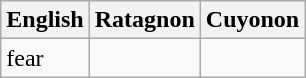<table class="wikitable">
<tr>
<th>English</th>
<th>Ratagnon</th>
<th>Cuyonon</th>
</tr>
<tr>
<td>fear</td>
<td></td>
<td></td>
</tr>
</table>
